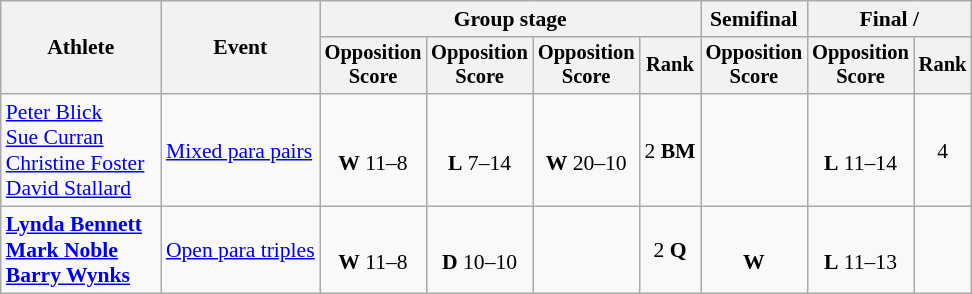<table class=wikitable style="font-size:90%;text-align:center">
<tr>
<th width="100px" rowspan="2">Athlete</th>
<th rowspan="2">Event</th>
<th colspan=4>Group stage</th>
<th>Semifinal</th>
<th colspan=2>Final / </th>
</tr>
<tr style="font-size:95%">
<th>Opposition<br>Score</th>
<th>Opposition<br>Score</th>
<th>Opposition<br>Score</th>
<th>Rank</th>
<th>Opposition<br>Score</th>
<th>Opposition<br>Score</th>
<th>Rank</th>
</tr>
<tr>
<td align=left><a href='#'>Peter Blick</a><br><a href='#'>Sue Curran</a><br><a href='#'>Christine Foster</a><br><a href='#'>David Stallard</a></td>
<td align=left><a href='#'>Mixed para pairs</a></td>
<td><br><strong>W</strong> 11–8</td>
<td><br><strong>L</strong> 7–14</td>
<td><br><strong>W</strong> 20–10</td>
<td>2 <strong>BM</strong></td>
<td></td>
<td><br><strong>L</strong> 11–14</td>
<td>4</td>
</tr>
<tr>
<td align=left><strong><a href='#'>Lynda Bennett</a><br><a href='#'>Mark Noble</a><br><a href='#'>Barry Wynks</a></strong></td>
<td align=left><a href='#'>Open para triples</a></td>
<td><br><strong>W</strong> 11–8</td>
<td><br><strong>D</strong> 10–10</td>
<td></td>
<td>2 <strong>Q</strong></td>
<td><br><strong>W</strong></td>
<td><br><strong>L</strong> 11–13</td>
<td></td>
</tr>
</table>
